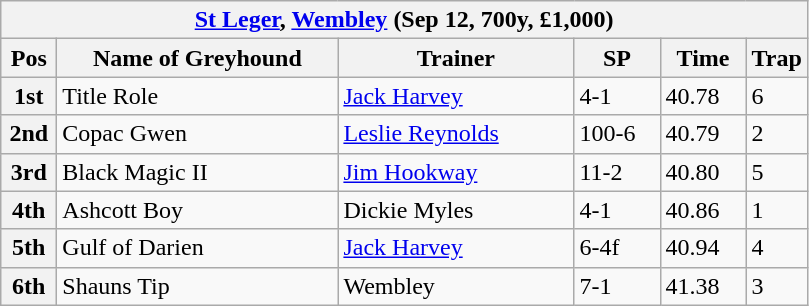<table class="wikitable">
<tr>
<th colspan="6"><a href='#'>St Leger</a>, <a href='#'>Wembley</a> (Sep 12, 700y, £1,000)</th>
</tr>
<tr>
<th width=30>Pos</th>
<th width=180>Name of Greyhound</th>
<th width=150>Trainer</th>
<th width=50>SP</th>
<th width=50>Time</th>
<th width=30>Trap</th>
</tr>
<tr>
<th>1st</th>
<td>Title Role</td>
<td><a href='#'>Jack Harvey</a></td>
<td>4-1</td>
<td>40.78</td>
<td>6</td>
</tr>
<tr>
<th>2nd</th>
<td>Copac Gwen</td>
<td><a href='#'>Leslie Reynolds</a></td>
<td>100-6</td>
<td>40.79</td>
<td>2</td>
</tr>
<tr>
<th>3rd</th>
<td>Black Magic II</td>
<td><a href='#'>Jim Hookway</a></td>
<td>11-2</td>
<td>40.80</td>
<td>5</td>
</tr>
<tr>
<th>4th</th>
<td>Ashcott Boy</td>
<td>Dickie Myles</td>
<td>4-1</td>
<td>40.86</td>
<td>1</td>
</tr>
<tr>
<th>5th</th>
<td>Gulf of Darien</td>
<td><a href='#'>Jack Harvey</a></td>
<td>6-4f</td>
<td>40.94</td>
<td>4</td>
</tr>
<tr>
<th>6th</th>
<td>Shauns Tip</td>
<td>Wembley</td>
<td>7-1</td>
<td>41.38</td>
<td>3</td>
</tr>
</table>
